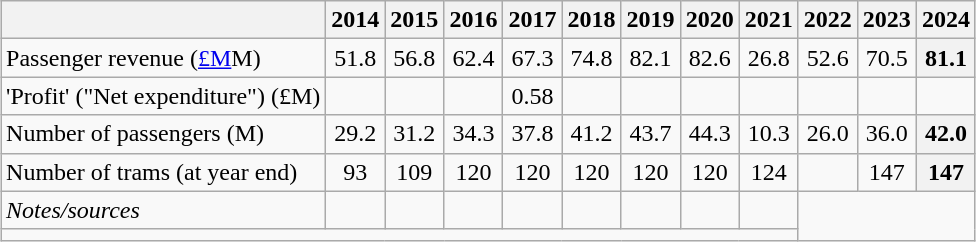<table class="wikitable" style="text-align:center; margin: 0.5em auto;">
<tr>
<th></th>
<th>2014</th>
<th>2015</th>
<th>2016</th>
<th>2017</th>
<th>2018</th>
<th>2019</th>
<th>2020</th>
<th>2021</th>
<th>2022</th>
<th>2023</th>
<th>2024</th>
</tr>
<tr>
<td style="text-align: left">Passenger revenue (<a href='#'>£M</a>M)</td>
<td>51.8</td>
<td>56.8</td>
<td>62.4</td>
<td>67.3</td>
<td>74.8</td>
<td>82.1</td>
<td>82.6</td>
<td>26.8</td>
<td>52.6</td>
<td>70.5</td>
<th>81.1</th>
</tr>
<tr>
<td style="text-align: left">'Profit' ("Net expenditure") (£M)</td>
<td></td>
<td></td>
<td></td>
<td>0.58</td>
<td></td>
<td></td>
<td></td>
<td></td>
<td></td>
<td></td>
</tr>
<tr>
<td style="text-align: left">Number of passengers (M)</td>
<td>29.2</td>
<td>31.2</td>
<td>34.3</td>
<td>37.8</td>
<td>41.2</td>
<td>43.7</td>
<td>44.3</td>
<td>10.3</td>
<td>26.0</td>
<td>36.0</td>
<th>42.0</th>
</tr>
<tr>
<td style="text-align: left">Number of trams (at year end)</td>
<td>93</td>
<td>109</td>
<td>120</td>
<td>120</td>
<td>120</td>
<td>120</td>
<td>120</td>
<td>124</td>
<td></td>
<td>147</td>
<th>147</th>
</tr>
<tr>
<td style="text-align: left"><em>Notes/sources</em></td>
<td><br></td>
<td><br></td>
<td><br></td>
<td><br></td>
<td><br></td>
<td><br></td>
<td><br></td>
<td><br></td>
</tr>
<tr>
<td colspan="9" style="text-align:left;"></td>
</tr>
</table>
